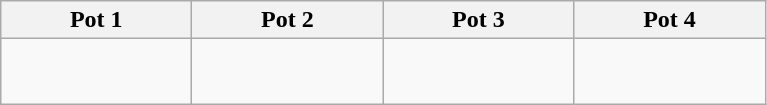<table class=wikitable>
<tr>
<th width=120px>Pot 1</th>
<th width=120px>Pot 2</th>
<th width=120px>Pot 3</th>
<th width=120px>Pot 4</th>
</tr>
<tr>
<td><br><br></td>
<td><br><br></td>
<td><br><br></td>
<td><br><br></td>
</tr>
</table>
